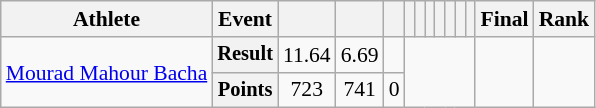<table class="wikitable" style="font-size:90%">
<tr>
<th>Athlete</th>
<th>Event</th>
<th></th>
<th></th>
<th></th>
<th></th>
<th></th>
<th></th>
<th></th>
<th></th>
<th></th>
<th></th>
<th>Final</th>
<th>Rank</th>
</tr>
<tr align=center>
<td rowspan=2 align=left><a href='#'>Mourad Mahour Bacha</a></td>
<th style="font-size:95%">Result</th>
<td>11.64</td>
<td>6.69</td>
<td></td>
<td colspan=7 rowspan=2></td>
<td rowspan=2></td>
<td rowspan=2></td>
</tr>
<tr align=center>
<th style="font-size:95%">Points</th>
<td>723</td>
<td>741</td>
<td>0</td>
</tr>
</table>
